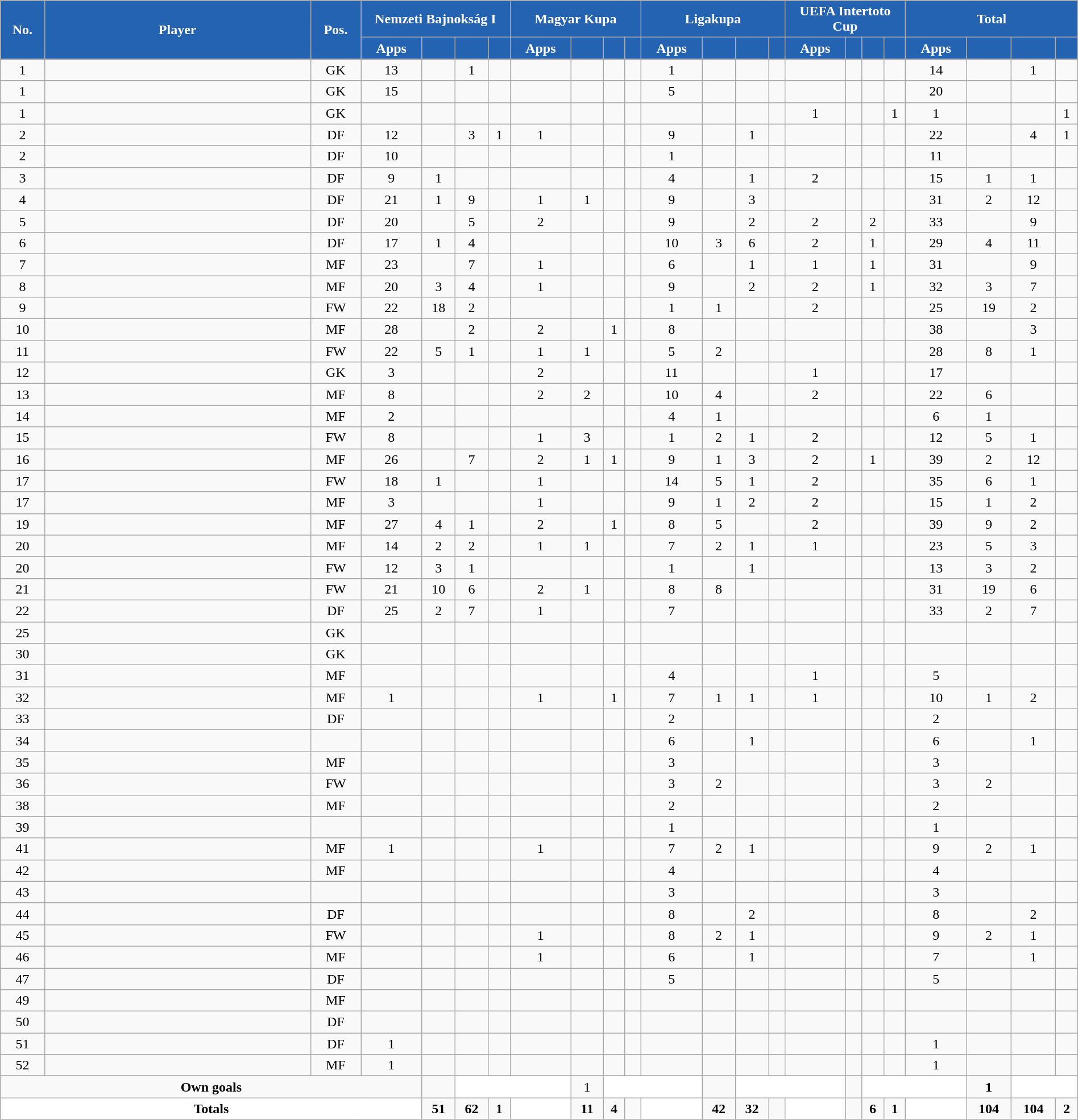<table class="wikitable sortable alternance" style="text-align:center;width:100%">
<tr>
<th rowspan="2" style="background-color:#2462B2; color:#FFFFFF; width:5px">No.</th>
<th rowspan="2" style="background-color:#2462B2; color:#FFFFFF; width:180px">Player</th>
<th rowspan="2" style="background-color:#2462B2; color:#FFFFFF; width:5px">Pos.</th>
<th colspan="4" style="background:#2462B2; color:#FFFFFF">Nemzeti Bajnokság I</th>
<th colspan="4" style="background:#2462B2; color:#FFFFFF">Magyar Kupa</th>
<th colspan="4" style="background:#2462B2; color:#FFFFFF">Ligakupa</th>
<th colspan="4" style="background:#2462B2; color:#FFFFFF">UEFA Intertoto Cup</th>
<th colspan="4" style="background:#2462B2; color:#FFFFFF">Total</th>
</tr>
<tr style="text-align:center">
<th width="4" style="background-color:#2462B2; color:#FFFFFF">Apps</th>
<th width="4" style="background-color:#2462B2"></th>
<th width="4" style="background-color:#2462B2"></th>
<th width="4" style="background-color:#2462B2"></th>
<th width="4" style="background-color:#2462B2; color:#FFFFFF">Apps</th>
<th width="4" style="background-color:#2462B2"></th>
<th width="4" style="background-color:#2462B2"></th>
<th width="4" style="background-color:#2462B2"></th>
<th width="4" style="background-color:#2462B2; color:#FFFFFF">Apps</th>
<th width="4" style="background-color:#2462B2"></th>
<th width="4" style="background-color:#2462B2"></th>
<th width="4" style="background-color:#2462B2"></th>
<th width="4" style="background-color:#2462B2; color:#FFFFFF">Apps</th>
<th width="4" style="background-color:#2462B2"></th>
<th width="4" style="background-color:#2462B2"></th>
<th width="4" style="background-color:#2462B2"></th>
<th width="4" style="background-color:#2462B2; color:#FFFFFF">Apps</th>
<th width="4" style="background-color:#2462B2"></th>
<th width="4" style="background-color:#2462B2"></th>
<th width="4" style="background-color:#2462B2"></th>
</tr>
<tr>
<td>1</td>
<td> </td>
<td>GK</td>
<td>13</td>
<td></td>
<td>1</td>
<td></td>
<td></td>
<td></td>
<td></td>
<td></td>
<td>1</td>
<td></td>
<td></td>
<td></td>
<td></td>
<td></td>
<td></td>
<td></td>
<td>14</td>
<td></td>
<td>1</td>
<td></td>
</tr>
<tr>
<td>1</td>
<td> </td>
<td>GK</td>
<td>15</td>
<td></td>
<td></td>
<td></td>
<td></td>
<td></td>
<td></td>
<td></td>
<td>5</td>
<td></td>
<td></td>
<td></td>
<td></td>
<td></td>
<td></td>
<td></td>
<td>20</td>
<td></td>
<td></td>
<td></td>
</tr>
<tr>
<td>1</td>
<td> </td>
<td>GK</td>
<td></td>
<td></td>
<td></td>
<td></td>
<td></td>
<td></td>
<td></td>
<td></td>
<td></td>
<td></td>
<td></td>
<td></td>
<td>1</td>
<td></td>
<td></td>
<td>1</td>
<td>1</td>
<td></td>
<td></td>
<td>1</td>
</tr>
<tr>
<td>2</td>
<td> </td>
<td>DF</td>
<td>12</td>
<td></td>
<td>3</td>
<td>1</td>
<td>1</td>
<td></td>
<td></td>
<td></td>
<td>9</td>
<td></td>
<td>1</td>
<td></td>
<td></td>
<td></td>
<td></td>
<td></td>
<td>22</td>
<td></td>
<td>4</td>
<td>1</td>
</tr>
<tr>
<td>2</td>
<td> </td>
<td>DF</td>
<td>10</td>
<td></td>
<td></td>
<td></td>
<td></td>
<td></td>
<td></td>
<td></td>
<td>1</td>
<td></td>
<td></td>
<td></td>
<td></td>
<td></td>
<td></td>
<td></td>
<td>11</td>
<td></td>
<td></td>
<td></td>
</tr>
<tr>
<td>3</td>
<td> </td>
<td>DF</td>
<td>9</td>
<td>1</td>
<td></td>
<td></td>
<td></td>
<td></td>
<td></td>
<td></td>
<td>4</td>
<td></td>
<td>1</td>
<td></td>
<td>2</td>
<td></td>
<td></td>
<td></td>
<td>15</td>
<td>1</td>
<td>1</td>
<td></td>
</tr>
<tr>
<td>4</td>
<td> </td>
<td>DF</td>
<td>21</td>
<td>1</td>
<td>9</td>
<td></td>
<td>1</td>
<td>1</td>
<td></td>
<td></td>
<td>9</td>
<td></td>
<td>3</td>
<td></td>
<td></td>
<td></td>
<td></td>
<td></td>
<td>31</td>
<td>2</td>
<td>12</td>
<td></td>
</tr>
<tr>
<td>5</td>
<td> </td>
<td>DF</td>
<td>20</td>
<td></td>
<td>5</td>
<td></td>
<td>2</td>
<td></td>
<td></td>
<td></td>
<td>9</td>
<td></td>
<td>2</td>
<td></td>
<td>2</td>
<td></td>
<td>2</td>
<td></td>
<td>33</td>
<td></td>
<td>9</td>
<td></td>
</tr>
<tr>
<td>6</td>
<td> </td>
<td>DF</td>
<td>17</td>
<td>1</td>
<td>4</td>
<td></td>
<td></td>
<td></td>
<td></td>
<td></td>
<td>10</td>
<td>3</td>
<td>6</td>
<td></td>
<td>2</td>
<td></td>
<td>1</td>
<td></td>
<td>29</td>
<td>4</td>
<td>11</td>
<td></td>
</tr>
<tr>
<td>7</td>
<td> </td>
<td>MF</td>
<td>23</td>
<td></td>
<td>7</td>
<td></td>
<td>1</td>
<td></td>
<td></td>
<td></td>
<td>6</td>
<td></td>
<td>1</td>
<td></td>
<td>1</td>
<td></td>
<td>1</td>
<td></td>
<td>31</td>
<td></td>
<td>9</td>
<td></td>
</tr>
<tr>
<td>8</td>
<td> </td>
<td>MF</td>
<td>20</td>
<td>3</td>
<td>4</td>
<td></td>
<td>1</td>
<td></td>
<td></td>
<td></td>
<td>9</td>
<td></td>
<td>2</td>
<td></td>
<td>2</td>
<td></td>
<td>1</td>
<td></td>
<td>32</td>
<td>3</td>
<td>7</td>
<td></td>
</tr>
<tr>
<td>9</td>
<td> </td>
<td>FW</td>
<td>22</td>
<td>18</td>
<td>2</td>
<td></td>
<td></td>
<td></td>
<td></td>
<td></td>
<td>1</td>
<td>1</td>
<td></td>
<td></td>
<td>2</td>
<td></td>
<td></td>
<td></td>
<td>25</td>
<td>19</td>
<td>2</td>
<td></td>
</tr>
<tr>
<td>10</td>
<td> </td>
<td>MF</td>
<td>28</td>
<td></td>
<td>2</td>
<td></td>
<td>2</td>
<td></td>
<td>1</td>
<td></td>
<td>8</td>
<td></td>
<td></td>
<td></td>
<td></td>
<td></td>
<td></td>
<td></td>
<td>38</td>
<td></td>
<td>3</td>
<td></td>
</tr>
<tr>
<td>11</td>
<td> </td>
<td>FW</td>
<td>22</td>
<td>5</td>
<td>1</td>
<td></td>
<td>1</td>
<td>1</td>
<td></td>
<td></td>
<td>5</td>
<td>2</td>
<td></td>
<td></td>
<td></td>
<td></td>
<td></td>
<td></td>
<td>28</td>
<td>8</td>
<td>1</td>
<td></td>
</tr>
<tr>
<td>12</td>
<td> </td>
<td>GK</td>
<td>3</td>
<td></td>
<td></td>
<td></td>
<td>2</td>
<td></td>
<td></td>
<td></td>
<td>11</td>
<td></td>
<td></td>
<td></td>
<td>1</td>
<td></td>
<td></td>
<td></td>
<td>17</td>
<td></td>
<td></td>
<td></td>
</tr>
<tr>
<td>13</td>
<td> </td>
<td>MF</td>
<td>8</td>
<td></td>
<td></td>
<td></td>
<td>2</td>
<td>2</td>
<td></td>
<td></td>
<td>10</td>
<td>4</td>
<td></td>
<td></td>
<td>2</td>
<td></td>
<td></td>
<td></td>
<td>22</td>
<td>6</td>
<td></td>
<td></td>
</tr>
<tr>
<td>14</td>
<td> </td>
<td>MF</td>
<td>2</td>
<td></td>
<td></td>
<td></td>
<td></td>
<td></td>
<td></td>
<td></td>
<td>4</td>
<td>1</td>
<td></td>
<td></td>
<td></td>
<td></td>
<td></td>
<td></td>
<td>6</td>
<td>1</td>
<td></td>
<td></td>
</tr>
<tr>
<td>15</td>
<td> </td>
<td>FW</td>
<td>8</td>
<td></td>
<td></td>
<td></td>
<td>1</td>
<td>3</td>
<td></td>
<td></td>
<td>1</td>
<td>2</td>
<td>1</td>
<td></td>
<td>2</td>
<td></td>
<td></td>
<td></td>
<td>12</td>
<td>5</td>
<td>1</td>
<td></td>
</tr>
<tr>
<td>16</td>
<td> </td>
<td>MF</td>
<td>26</td>
<td></td>
<td>7</td>
<td></td>
<td>2</td>
<td>1</td>
<td>1</td>
<td></td>
<td>9</td>
<td>1</td>
<td>3</td>
<td></td>
<td>2</td>
<td></td>
<td>1</td>
<td></td>
<td>39</td>
<td>2</td>
<td>12</td>
<td></td>
</tr>
<tr>
<td>17</td>
<td> </td>
<td>FW</td>
<td>18</td>
<td>1</td>
<td></td>
<td></td>
<td>1</td>
<td></td>
<td></td>
<td></td>
<td>14</td>
<td>5</td>
<td>1</td>
<td></td>
<td>2</td>
<td></td>
<td></td>
<td></td>
<td>35</td>
<td>6</td>
<td>1</td>
<td></td>
</tr>
<tr>
<td>17</td>
<td> </td>
<td>MF</td>
<td>3</td>
<td></td>
<td></td>
<td></td>
<td>1</td>
<td></td>
<td></td>
<td></td>
<td>9</td>
<td>1</td>
<td>2</td>
<td></td>
<td>2</td>
<td></td>
<td></td>
<td></td>
<td>15</td>
<td>1</td>
<td>2</td>
<td></td>
</tr>
<tr>
<td>19</td>
<td> </td>
<td>MF</td>
<td>27</td>
<td>4</td>
<td>1</td>
<td></td>
<td>2</td>
<td></td>
<td>1</td>
<td></td>
<td>8</td>
<td>5</td>
<td></td>
<td></td>
<td>2</td>
<td></td>
<td></td>
<td></td>
<td>39</td>
<td>9</td>
<td>2</td>
<td></td>
</tr>
<tr>
<td>20</td>
<td> </td>
<td>MF</td>
<td>14</td>
<td>2</td>
<td>2</td>
<td></td>
<td>1</td>
<td>1</td>
<td></td>
<td></td>
<td>7</td>
<td>2</td>
<td>1</td>
<td></td>
<td>1</td>
<td></td>
<td></td>
<td></td>
<td>23</td>
<td>5</td>
<td>3</td>
<td></td>
</tr>
<tr>
<td>20</td>
<td> </td>
<td>FW</td>
<td>12</td>
<td>3</td>
<td>1</td>
<td></td>
<td></td>
<td></td>
<td></td>
<td></td>
<td>1</td>
<td></td>
<td>1</td>
<td></td>
<td></td>
<td></td>
<td></td>
<td></td>
<td>13</td>
<td>3</td>
<td>2</td>
<td></td>
</tr>
<tr>
<td>21</td>
<td> </td>
<td>FW</td>
<td>21</td>
<td>10</td>
<td>6</td>
<td></td>
<td>2</td>
<td>1</td>
<td></td>
<td></td>
<td>8</td>
<td>8</td>
<td></td>
<td></td>
<td></td>
<td></td>
<td></td>
<td></td>
<td>31</td>
<td>19</td>
<td>6</td>
<td></td>
</tr>
<tr>
<td>22</td>
<td> </td>
<td>DF</td>
<td>25</td>
<td>2</td>
<td>7</td>
<td></td>
<td>1</td>
<td></td>
<td></td>
<td></td>
<td>7</td>
<td></td>
<td></td>
<td></td>
<td></td>
<td></td>
<td></td>
<td></td>
<td>33</td>
<td>2</td>
<td>7</td>
<td></td>
</tr>
<tr>
<td>25</td>
<td> </td>
<td>GK</td>
<td></td>
<td></td>
<td></td>
<td></td>
<td></td>
<td></td>
<td></td>
<td></td>
<td></td>
<td></td>
<td></td>
<td></td>
<td></td>
<td></td>
<td></td>
<td></td>
<td></td>
<td></td>
<td></td>
<td></td>
</tr>
<tr>
<td>30</td>
<td> </td>
<td>GK</td>
<td></td>
<td></td>
<td></td>
<td></td>
<td></td>
<td></td>
<td></td>
<td></td>
<td></td>
<td></td>
<td></td>
<td></td>
<td></td>
<td></td>
<td></td>
<td></td>
<td></td>
<td></td>
<td></td>
<td></td>
</tr>
<tr>
<td>31</td>
<td> </td>
<td>MF</td>
<td></td>
<td></td>
<td></td>
<td></td>
<td></td>
<td></td>
<td></td>
<td></td>
<td>4</td>
<td></td>
<td></td>
<td></td>
<td>1</td>
<td></td>
<td></td>
<td></td>
<td>5</td>
<td></td>
<td></td>
<td></td>
</tr>
<tr>
<td>32</td>
<td> </td>
<td>MF</td>
<td>1</td>
<td></td>
<td></td>
<td></td>
<td>1</td>
<td></td>
<td>1</td>
<td></td>
<td>7</td>
<td>1</td>
<td>1</td>
<td></td>
<td>1</td>
<td></td>
<td></td>
<td></td>
<td>10</td>
<td>1</td>
<td>2</td>
<td></td>
</tr>
<tr>
<td>33</td>
<td> </td>
<td>DF</td>
<td></td>
<td></td>
<td></td>
<td></td>
<td></td>
<td></td>
<td></td>
<td></td>
<td>2</td>
<td></td>
<td></td>
<td></td>
<td></td>
<td></td>
<td></td>
<td></td>
<td>2</td>
<td></td>
<td></td>
<td></td>
</tr>
<tr>
<td>34</td>
<td> </td>
<td></td>
<td></td>
<td></td>
<td></td>
<td></td>
<td></td>
<td></td>
<td></td>
<td></td>
<td>6</td>
<td></td>
<td>1</td>
<td></td>
<td></td>
<td></td>
<td></td>
<td></td>
<td>6</td>
<td></td>
<td>1</td>
<td></td>
</tr>
<tr>
<td>35</td>
<td> </td>
<td>MF</td>
<td></td>
<td></td>
<td></td>
<td></td>
<td></td>
<td></td>
<td></td>
<td></td>
<td>3</td>
<td></td>
<td></td>
<td></td>
<td></td>
<td></td>
<td></td>
<td></td>
<td>3</td>
<td></td>
<td></td>
<td></td>
</tr>
<tr>
<td>36</td>
<td> </td>
<td>FW</td>
<td></td>
<td></td>
<td></td>
<td></td>
<td></td>
<td></td>
<td></td>
<td></td>
<td>3</td>
<td>2</td>
<td></td>
<td></td>
<td></td>
<td></td>
<td></td>
<td></td>
<td>3</td>
<td>2</td>
<td></td>
<td></td>
</tr>
<tr>
<td>38</td>
<td> </td>
<td>MF</td>
<td></td>
<td></td>
<td></td>
<td></td>
<td></td>
<td></td>
<td></td>
<td></td>
<td>2</td>
<td></td>
<td></td>
<td></td>
<td></td>
<td></td>
<td></td>
<td></td>
<td>2</td>
<td></td>
<td></td>
<td></td>
</tr>
<tr>
<td>39</td>
<td> </td>
<td></td>
<td></td>
<td></td>
<td></td>
<td></td>
<td></td>
<td></td>
<td></td>
<td></td>
<td>1</td>
<td></td>
<td></td>
<td></td>
<td></td>
<td></td>
<td></td>
<td></td>
<td>1</td>
<td></td>
<td></td>
<td></td>
</tr>
<tr>
<td>41</td>
<td> </td>
<td>MF</td>
<td>1</td>
<td></td>
<td></td>
<td></td>
<td>1</td>
<td></td>
<td></td>
<td></td>
<td>7</td>
<td>2</td>
<td>1</td>
<td></td>
<td></td>
<td></td>
<td></td>
<td></td>
<td>9</td>
<td>2</td>
<td>1</td>
<td></td>
</tr>
<tr>
<td>42</td>
<td> </td>
<td>MF</td>
<td></td>
<td></td>
<td></td>
<td></td>
<td></td>
<td></td>
<td></td>
<td></td>
<td>4</td>
<td></td>
<td></td>
<td></td>
<td></td>
<td></td>
<td></td>
<td></td>
<td>4</td>
<td></td>
<td></td>
<td></td>
</tr>
<tr>
<td>43</td>
<td> </td>
<td></td>
<td></td>
<td></td>
<td></td>
<td></td>
<td></td>
<td></td>
<td></td>
<td></td>
<td>3</td>
<td></td>
<td></td>
<td></td>
<td></td>
<td></td>
<td></td>
<td></td>
<td>3</td>
<td></td>
<td></td>
<td></td>
</tr>
<tr>
<td>44</td>
<td> </td>
<td>DF</td>
<td></td>
<td></td>
<td></td>
<td></td>
<td></td>
<td></td>
<td></td>
<td></td>
<td>8</td>
<td></td>
<td>2</td>
<td></td>
<td></td>
<td></td>
<td></td>
<td></td>
<td>8</td>
<td></td>
<td>2</td>
<td></td>
</tr>
<tr>
<td>45</td>
<td> </td>
<td>FW</td>
<td></td>
<td></td>
<td></td>
<td></td>
<td>1</td>
<td></td>
<td></td>
<td></td>
<td>8</td>
<td>2</td>
<td>1</td>
<td></td>
<td></td>
<td></td>
<td></td>
<td></td>
<td>9</td>
<td>2</td>
<td>1</td>
<td></td>
</tr>
<tr>
<td>46</td>
<td> </td>
<td>MF</td>
<td></td>
<td></td>
<td></td>
<td></td>
<td>1</td>
<td></td>
<td></td>
<td></td>
<td>6</td>
<td></td>
<td>1</td>
<td></td>
<td></td>
<td></td>
<td></td>
<td></td>
<td>7</td>
<td></td>
<td>1</td>
<td></td>
</tr>
<tr>
<td>47</td>
<td> </td>
<td>DF</td>
<td></td>
<td></td>
<td></td>
<td></td>
<td></td>
<td></td>
<td></td>
<td></td>
<td>5</td>
<td></td>
<td></td>
<td></td>
<td></td>
<td></td>
<td></td>
<td></td>
<td>5</td>
<td></td>
<td></td>
<td></td>
</tr>
<tr>
<td>49</td>
<td> </td>
<td>MF</td>
<td></td>
<td></td>
<td></td>
<td></td>
<td></td>
<td></td>
<td></td>
<td></td>
<td></td>
<td></td>
<td></td>
<td></td>
<td></td>
<td></td>
<td></td>
<td></td>
<td></td>
<td></td>
<td></td>
<td></td>
</tr>
<tr>
<td>50</td>
<td> </td>
<td>DF</td>
<td></td>
<td></td>
<td></td>
<td></td>
<td></td>
<td></td>
<td></td>
<td></td>
<td></td>
<td></td>
<td></td>
<td></td>
<td></td>
<td></td>
<td></td>
<td></td>
<td></td>
<td></td>
<td></td>
<td></td>
</tr>
<tr>
<td>51</td>
<td> </td>
<td>DF</td>
<td>1</td>
<td></td>
<td></td>
<td></td>
<td></td>
<td></td>
<td></td>
<td></td>
<td></td>
<td></td>
<td></td>
<td></td>
<td></td>
<td></td>
<td></td>
<td></td>
<td>1</td>
<td></td>
<td></td>
<td></td>
</tr>
<tr>
<td>52</td>
<td> </td>
<td>MF</td>
<td>1</td>
<td></td>
<td></td>
<td></td>
<td></td>
<td></td>
<td></td>
<td></td>
<td></td>
<td></td>
<td></td>
<td></td>
<td></td>
<td></td>
<td></td>
<td></td>
<td>1</td>
<td></td>
<td></td>
<td></td>
</tr>
<tr>
</tr>
<tr class="sortbottom">
<td colspan="4"><strong>Own goals</strong></td>
<td></td>
<td colspan="3" style="background:white;text-align:center"></td>
<td>1</td>
<td colspan="3" style="background:white;text-align:center"></td>
<td></td>
<td colspan="3" style="background:white;text-align:center"></td>
<td></td>
<td colspan="3" style="background:white;text-align:center"></td>
<td><strong>1</strong></td>
<td colspan="2" style="background:white;text-align:center"></td>
</tr>
<tr class="sortbottom">
<td colspan="4" style="background:white;text-align:center"><strong>Totals</strong></td>
<td><strong>51</strong></td>
<td><strong>62</strong></td>
<td><strong>1</strong></td>
<td rowspan="3" style="background:white;text-align:center"></td>
<td><strong>11</strong></td>
<td><strong>4</strong></td>
<td></td>
<td rowspan="3" style="background:white;text-align:center"></td>
<td><strong>42</strong></td>
<td><strong>32</strong></td>
<td></td>
<td rowspan="3" style="background:white;text-align:center"></td>
<td></td>
<td><strong>6</strong></td>
<td><strong>1</strong></td>
<td rowspan="3" style="background:white;text-align:center"></td>
<td><strong>104</strong></td>
<td><strong>104</strong></td>
<td><strong>2</strong></td>
</tr>
</table>
